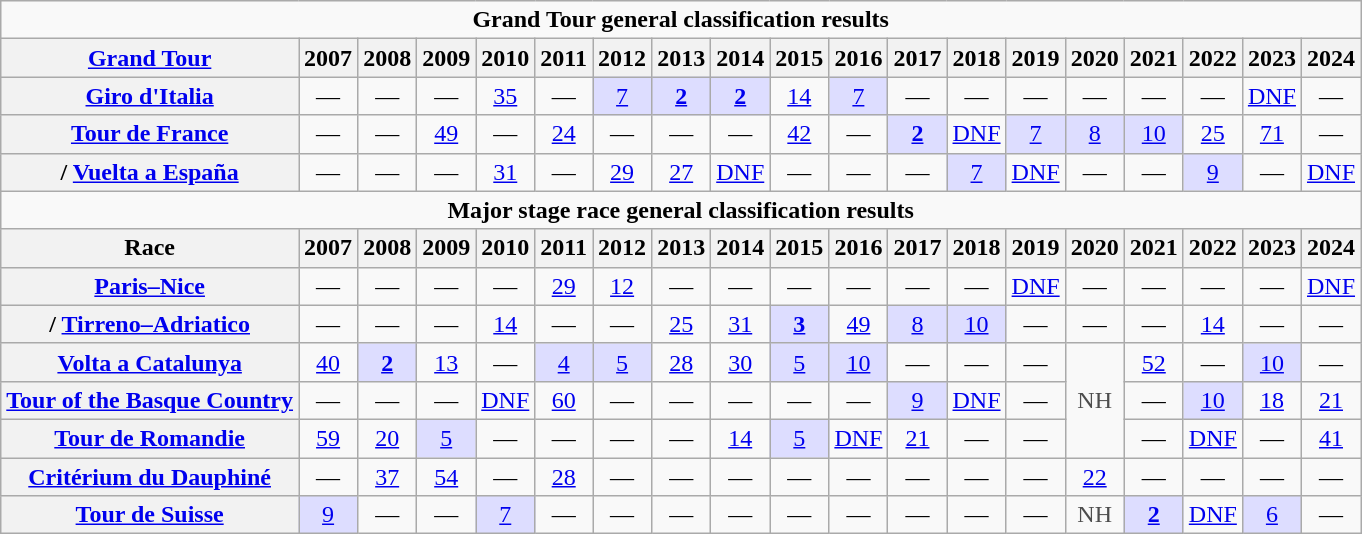<table class="wikitable plainrowheaders">
<tr>
<td colspan=19 align="center"><strong>Grand Tour general classification results</strong></td>
</tr>
<tr>
<th scope="col"><a href='#'>Grand Tour</a></th>
<th scope="col">2007</th>
<th scope="col">2008</th>
<th scope="col">2009</th>
<th scope="col">2010</th>
<th scope="col">2011</th>
<th scope="col">2012</th>
<th scope="col">2013</th>
<th scope="col">2014</th>
<th scope="col">2015</th>
<th scope="col">2016</th>
<th scope="col">2017</th>
<th scope="col">2018</th>
<th scope="col">2019</th>
<th scope="col">2020</th>
<th scope="col">2021</th>
<th scope="col">2022</th>
<th scope="col">2023</th>
<th scope="col">2024</th>
</tr>
<tr style="text-align:center;">
<th scope="row"> <a href='#'>Giro d'Italia</a></th>
<td>—</td>
<td>—</td>
<td>—</td>
<td><a href='#'>35</a></td>
<td>—</td>
<td style="background:#ddf;"><a href='#'>7</a></td>
<td style="background:#ddf;"><a href='#'><strong>2</strong></a></td>
<td style="background:#ddf;"><a href='#'><strong>2</strong></a></td>
<td><a href='#'>14</a></td>
<td style="background:#ddf;"><a href='#'>7</a></td>
<td>—</td>
<td>—</td>
<td>—</td>
<td>—</td>
<td>—</td>
<td>—</td>
<td><a href='#'>DNF</a></td>
<td>—</td>
</tr>
<tr style="text-align:center;">
<th scope="row"> <a href='#'>Tour de France</a></th>
<td>—</td>
<td>—</td>
<td><a href='#'>49</a></td>
<td>—</td>
<td><a href='#'>24</a></td>
<td>—</td>
<td>—</td>
<td>—</td>
<td><a href='#'>42</a></td>
<td>—</td>
<td style="background:#ddf;"><a href='#'><strong>2</strong></a></td>
<td><a href='#'>DNF</a></td>
<td style="background:#ddf;"><a href='#'>7</a></td>
<td style="background:#ddf;"><a href='#'>8</a></td>
<td style="background:#ddf;"><a href='#'>10</a></td>
<td><a href='#'>25</a></td>
<td><a href='#'>71</a></td>
<td>—</td>
</tr>
<tr style="text-align:center;">
<th scope="row">/ <a href='#'>Vuelta a España</a></th>
<td>—</td>
<td>—</td>
<td>—</td>
<td><a href='#'>31</a></td>
<td>—</td>
<td><a href='#'>29</a></td>
<td><a href='#'>27</a></td>
<td><a href='#'>DNF</a></td>
<td>—</td>
<td>—</td>
<td>—</td>
<td style="background:#ddf;"><a href='#'>7</a></td>
<td><a href='#'>DNF</a></td>
<td>—</td>
<td>—</td>
<td style="background:#ddf;"><a href='#'>9</a></td>
<td>—</td>
<td><a href='#'>DNF</a></td>
</tr>
<tr>
<td colspan="19" align="center"><strong>Major stage race general classification results</strong></td>
</tr>
<tr>
<th>Race</th>
<th scope="col">2007</th>
<th scope="col">2008</th>
<th scope="col">2009</th>
<th scope="col">2010</th>
<th scope="col">2011</th>
<th scope="col">2012</th>
<th scope="col">2013</th>
<th scope="col">2014</th>
<th scope="col">2015</th>
<th scope="col">2016</th>
<th scope="col">2017</th>
<th scope="col">2018</th>
<th scope="col">2019</th>
<th scope="col">2020</th>
<th scope="col">2021</th>
<th scope="col">2022</th>
<th scope="col">2023</th>
<th scope="col">2024</th>
</tr>
<tr style="text-align:center;">
<th scope="row"> <a href='#'>Paris–Nice</a></th>
<td>—</td>
<td>—</td>
<td>—</td>
<td>—</td>
<td><a href='#'>29</a></td>
<td><a href='#'>12</a></td>
<td>—</td>
<td>—</td>
<td>—</td>
<td>—</td>
<td>—</td>
<td>—</td>
<td><a href='#'>DNF</a></td>
<td>—</td>
<td>—</td>
<td>—</td>
<td>—</td>
<td><a href='#'>DNF</a></td>
</tr>
<tr style="text-align:center;">
<th scope="row">/ <a href='#'>Tirreno–Adriatico</a></th>
<td>—</td>
<td>—</td>
<td>—</td>
<td><a href='#'>14</a></td>
<td>—</td>
<td>—</td>
<td><a href='#'>25</a></td>
<td><a href='#'>31</a></td>
<td style="background:#ddf;"><a href='#'><strong>3</strong></a></td>
<td><a href='#'>49</a></td>
<td style="background:#ddf;"><a href='#'>8</a></td>
<td style="background:#ddf;"><a href='#'>10</a></td>
<td>—</td>
<td>—</td>
<td>—</td>
<td><a href='#'>14</a></td>
<td>—</td>
<td>—</td>
</tr>
<tr style="text-align:center;">
<th scope="row"> <a href='#'>Volta a Catalunya</a></th>
<td><a href='#'>40</a></td>
<td style="background:#ddf;"><a href='#'><strong>2</strong></a></td>
<td><a href='#'>13</a></td>
<td>—</td>
<td style="background:#ddf;"><a href='#'>4</a></td>
<td style="background:#ddf;"><a href='#'>5</a></td>
<td><a href='#'>28</a></td>
<td><a href='#'>30</a></td>
<td style="background:#ddf;"><a href='#'>5</a></td>
<td style="background:#ddf;"><a href='#'>10</a></td>
<td>—</td>
<td>—</td>
<td>—</td>
<td style="color:#4d4d4d;" rowspan=3>NH</td>
<td><a href='#'>52</a></td>
<td>—</td>
<td style="background:#ddf;"><a href='#'>10</a></td>
<td>—</td>
</tr>
<tr style="text-align:center;">
<th scope="row"> <a href='#'>Tour of the Basque Country</a></th>
<td>—</td>
<td>—</td>
<td>—</td>
<td><a href='#'>DNF</a></td>
<td><a href='#'>60</a></td>
<td>—</td>
<td>—</td>
<td>—</td>
<td>—</td>
<td>—</td>
<td style="background:#ddf;"><a href='#'>9</a></td>
<td><a href='#'>DNF</a></td>
<td>—</td>
<td>—</td>
<td style="background:#ddf;"><a href='#'>10</a></td>
<td><a href='#'>18</a></td>
<td><a href='#'>21</a></td>
</tr>
<tr style="text-align:center;">
<th scope="row"> <a href='#'>Tour de Romandie</a></th>
<td><a href='#'>59</a></td>
<td><a href='#'>20</a></td>
<td style="background:#ddf;"><a href='#'>5</a></td>
<td>—</td>
<td>—</td>
<td>—</td>
<td>—</td>
<td><a href='#'>14</a></td>
<td style="background:#ddf;"><a href='#'>5</a></td>
<td><a href='#'>DNF</a></td>
<td><a href='#'>21</a></td>
<td>—</td>
<td>—</td>
<td>—</td>
<td><a href='#'>DNF</a></td>
<td>—</td>
<td><a href='#'>41</a></td>
</tr>
<tr style="text-align:center;">
<th scope="row"> <a href='#'>Critérium du Dauphiné</a></th>
<td>—</td>
<td><a href='#'>37</a></td>
<td><a href='#'>54</a></td>
<td>—</td>
<td><a href='#'>28</a></td>
<td>—</td>
<td>—</td>
<td>—</td>
<td>—</td>
<td>—</td>
<td>—</td>
<td>—</td>
<td>—</td>
<td><a href='#'>22</a></td>
<td>—</td>
<td>—</td>
<td>—</td>
<td>—</td>
</tr>
<tr style="text-align:center;">
<th scope="row"> <a href='#'>Tour de Suisse</a></th>
<td style="background:#ddf;"><a href='#'>9</a></td>
<td>—</td>
<td>—</td>
<td style="background:#ddf;"><a href='#'>7</a></td>
<td>—</td>
<td>—</td>
<td>—</td>
<td>—</td>
<td>—</td>
<td>—</td>
<td>—</td>
<td>—</td>
<td>—</td>
<td style="color:#4d4d4d;">NH</td>
<td style="background:#ddf;"><a href='#'><strong>2</strong></a></td>
<td><a href='#'>DNF</a></td>
<td style="background:#ddf;"><a href='#'>6</a></td>
<td>—</td>
</tr>
</table>
